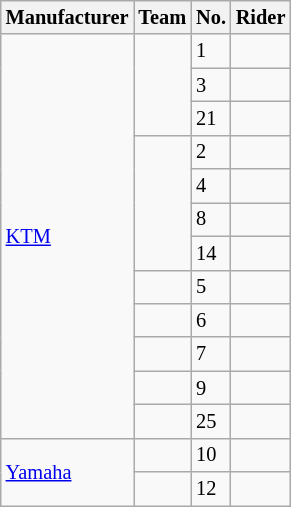<table class="wikitable" style="font-size:85%; ; width:15%">
<tr>
<th>Manufacturer</th>
<th>Team</th>
<th>No.</th>
<th>Rider</th>
</tr>
<tr>
<td rowspan=12> <a href='#'>KTM</a></td>
<td rowspan=3></td>
<td>1</td>
<td></td>
</tr>
<tr>
<td>3</td>
<td></td>
</tr>
<tr>
<td>21</td>
<td></td>
</tr>
<tr>
<td rowspan=4></td>
<td>2</td>
<td></td>
</tr>
<tr>
<td>4</td>
<td></td>
</tr>
<tr>
<td>8</td>
<td></td>
</tr>
<tr>
<td>14</td>
<td></td>
</tr>
<tr>
<td></td>
<td>5</td>
<td></td>
</tr>
<tr>
<td></td>
<td>6</td>
<td></td>
</tr>
<tr>
<td></td>
<td>7</td>
<td></td>
</tr>
<tr>
<td></td>
<td>9</td>
<td></td>
</tr>
<tr>
<td></td>
<td>25</td>
<td></td>
</tr>
<tr>
<td rowspan=2> <a href='#'>Yamaha</a></td>
<td></td>
<td>10</td>
<td></td>
</tr>
<tr>
<td></td>
<td>12</td>
<td></td>
</tr>
</table>
